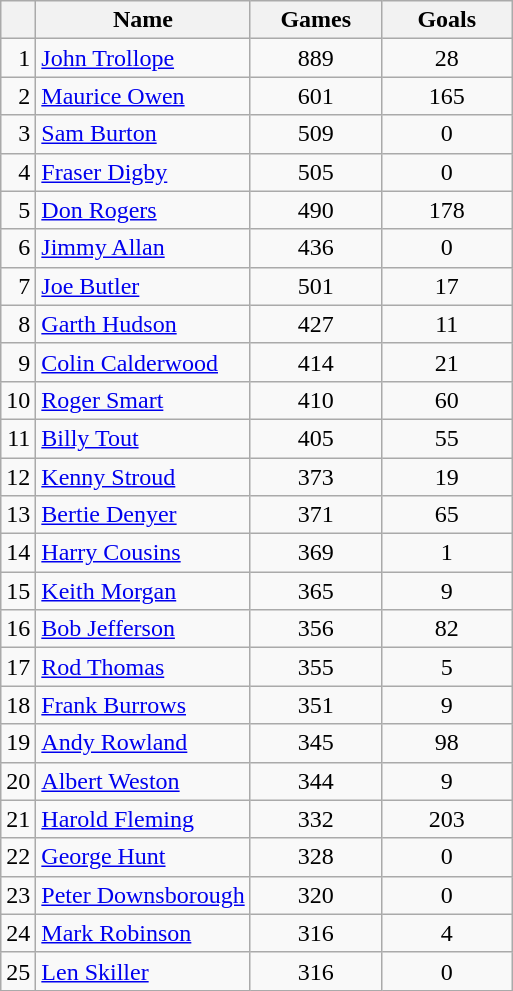<table class="wikitable" style="text-align: center;">
<tr>
<th></th>
<th>Name</th>
<th style="width: 5em;">Games</th>
<th style="width: 5em;">Goals</th>
</tr>
<tr>
<td style="text-align:right;">1</td>
<td style="text-align:left;"><a href='#'>John Trollope</a></td>
<td>889</td>
<td>28</td>
</tr>
<tr>
<td style="text-align:right;">2</td>
<td style="text-align:left;"><a href='#'>Maurice Owen</a></td>
<td>601</td>
<td>165</td>
</tr>
<tr>
<td style="text-align:right;">3</td>
<td style="text-align:left;"><a href='#'>Sam Burton</a></td>
<td>509</td>
<td>0</td>
</tr>
<tr>
<td style="text-align:right;">4</td>
<td style="text-align:left;"><a href='#'>Fraser Digby</a></td>
<td>505</td>
<td>0</td>
</tr>
<tr>
<td style="text-align:right;">5</td>
<td style="text-align:left;"><a href='#'>Don Rogers</a></td>
<td>490</td>
<td>178</td>
</tr>
<tr>
<td style="text-align:right;">6</td>
<td style="text-align:left;"><a href='#'>Jimmy Allan</a></td>
<td>436</td>
<td>0</td>
</tr>
<tr>
<td style="text-align:right;">7</td>
<td style="text-align:left;"><a href='#'>Joe Butler</a></td>
<td>501</td>
<td>17</td>
</tr>
<tr>
<td style="text-align:right;">8</td>
<td style="text-align:left;"><a href='#'>Garth Hudson</a></td>
<td>427</td>
<td>11</td>
</tr>
<tr>
<td style="text-align:right;">9</td>
<td style="text-align:left;"><a href='#'>Colin Calderwood</a></td>
<td>414</td>
<td>21</td>
</tr>
<tr>
<td style="text-align:right;">10</td>
<td style="text-align:left;"><a href='#'>Roger Smart</a></td>
<td>410</td>
<td>60</td>
</tr>
<tr>
<td style="text-align:right;">11</td>
<td style="text-align:left;"><a href='#'>Billy Tout</a></td>
<td>405</td>
<td>55</td>
</tr>
<tr>
<td style="text-align:right;">12</td>
<td style="text-align:left;"><a href='#'>Kenny Stroud</a></td>
<td>373</td>
<td>19</td>
</tr>
<tr>
<td style="text-align:right;">13</td>
<td style="text-align:left;"><a href='#'>Bertie Denyer</a></td>
<td>371</td>
<td>65</td>
</tr>
<tr>
<td style="text-align:right;">14</td>
<td style="text-align:left;"><a href='#'>Harry Cousins</a></td>
<td>369</td>
<td>1</td>
</tr>
<tr>
<td style="text-align:right;">15</td>
<td style="text-align:left;"><a href='#'>Keith Morgan</a></td>
<td>365</td>
<td>9</td>
</tr>
<tr>
<td style="text-align:right;">16</td>
<td style="text-align:left;"><a href='#'>Bob Jefferson</a></td>
<td>356</td>
<td>82</td>
</tr>
<tr>
<td style="text-align:right;">17</td>
<td style="text-align:left;"><a href='#'>Rod Thomas</a></td>
<td>355</td>
<td>5</td>
</tr>
<tr>
<td style="text-align:right;">18</td>
<td style="text-align:left;"><a href='#'>Frank Burrows</a></td>
<td>351</td>
<td>9</td>
</tr>
<tr>
<td style="text-align:right;">19</td>
<td style="text-align:left;"><a href='#'>Andy Rowland</a></td>
<td>345</td>
<td>98</td>
</tr>
<tr>
<td style="text-align:right;">20</td>
<td style="text-align:left;"><a href='#'>Albert Weston</a></td>
<td>344</td>
<td>9</td>
</tr>
<tr>
<td style="text-align:right;">21</td>
<td style="text-align:left;"><a href='#'>Harold Fleming</a></td>
<td>332</td>
<td>203</td>
</tr>
<tr>
<td style="text-align:right;">22</td>
<td style="text-align:left;"><a href='#'>George Hunt</a></td>
<td>328</td>
<td>0</td>
</tr>
<tr>
<td style="text-align:right;">23</td>
<td style="text-align:left;"><a href='#'>Peter Downsborough</a></td>
<td>320</td>
<td>0</td>
</tr>
<tr>
<td style="text-align:right;">24</td>
<td style="text-align:left;"><a href='#'>Mark Robinson</a></td>
<td>316</td>
<td>4</td>
</tr>
<tr>
<td style="text-align:right;">25</td>
<td style="text-align:left;"><a href='#'>Len Skiller</a></td>
<td>316</td>
<td>0</td>
</tr>
</table>
